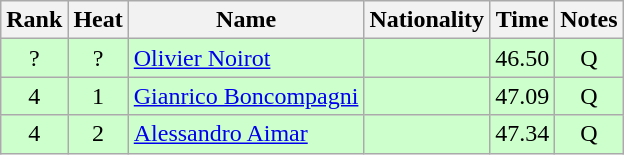<table class="wikitable sortable" style="text-align:center">
<tr>
<th>Rank</th>
<th>Heat</th>
<th>Name</th>
<th>Nationality</th>
<th>Time</th>
<th>Notes</th>
</tr>
<tr bgcolor=ccffcc>
<td>?</td>
<td>?</td>
<td align=left><a href='#'>Olivier Noirot</a></td>
<td align=left></td>
<td>46.50</td>
<td>Q</td>
</tr>
<tr bgcolor=ccffcc>
<td>4</td>
<td>1</td>
<td align=left><a href='#'>Gianrico Boncompagni</a></td>
<td align=left></td>
<td>47.09</td>
<td>Q</td>
</tr>
<tr bgcolor=ccffcc>
<td>4</td>
<td>2</td>
<td align=left><a href='#'>Alessandro Aimar</a></td>
<td align=left></td>
<td>47.34</td>
<td>Q</td>
</tr>
</table>
